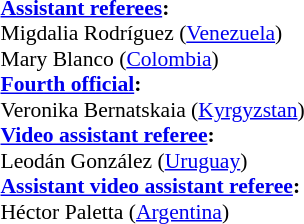<table width=50% style="font-size:90%">
<tr>
<td><br><strong><a href='#'>Assistant referees</a>:</strong>
<br>Migdalia Rodríguez (<a href='#'>Venezuela</a>)
<br>Mary Blanco (<a href='#'>Colombia</a>)
<br><strong><a href='#'>Fourth official</a>:</strong>
<br>Veronika Bernatskaia (<a href='#'>Kyrgyzstan</a>)
<br><strong><a href='#'>Video assistant referee</a>:</strong>
<br>Leodán González (<a href='#'>Uruguay</a>)
<br><strong><a href='#'>Assistant video assistant referee</a>:</strong>
<br>Héctor Paletta (<a href='#'>Argentina</a>)</td>
</tr>
</table>
